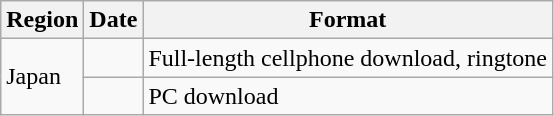<table class="wikitable">
<tr>
<th>Region</th>
<th>Date</th>
<th>Format</th>
</tr>
<tr>
<td rowspan="2">Japan</td>
<td></td>
<td>Full-length cellphone download, ringtone</td>
</tr>
<tr>
<td></td>
<td>PC download</td>
</tr>
</table>
